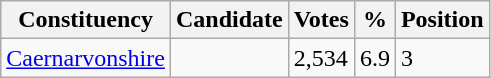<table class="wikitable sortable">
<tr>
<th>Constituency</th>
<th>Candidate</th>
<th>Votes</th>
<th>%</th>
<th>Position</th>
</tr>
<tr>
<td><a href='#'>Caernarvonshire</a></td>
<td></td>
<td>2,534</td>
<td>6.9</td>
<td>3</td>
</tr>
</table>
